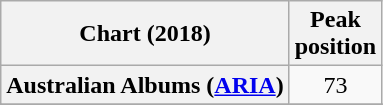<table class="wikitable sortable plainrowheaders" style="text-align:center">
<tr>
<th scope="col">Chart (2018)</th>
<th scope="col">Peak<br> position</th>
</tr>
<tr>
<th scope="row">Australian Albums (<a href='#'>ARIA</a>)</th>
<td>73</td>
</tr>
<tr>
</tr>
<tr>
</tr>
<tr>
</tr>
<tr>
</tr>
</table>
